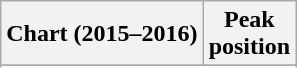<table class="wikitable sortable plainrowheaders" style="text-align:center;">
<tr>
<th>Chart (2015–2016)</th>
<th>Peak<br>position</th>
</tr>
<tr>
</tr>
<tr>
</tr>
<tr>
</tr>
</table>
